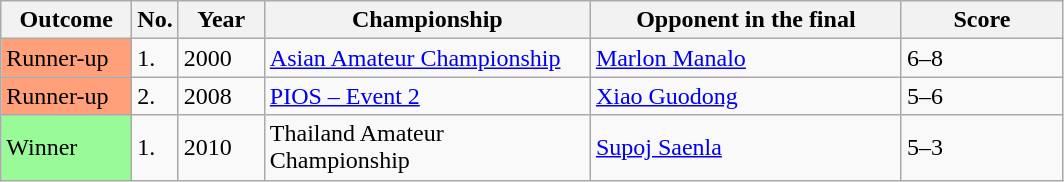<table class="sortable wikitable">
<tr>
<th width="80">Outcome</th>
<th width="20">No.</th>
<th width="50">Year</th>
<th style="width:210px;">Championship</th>
<th style="width:200px;">Opponent in the final</th>
<th style="width:100px;">Score</th>
</tr>
<tr>
<td style="background:#ffa07a;">Runner-up</td>
<td>1.</td>
<td>2000</td>
<td><a href='#'>Asian Amateur Championship</a></td>
<td> <a href='#'>Marlon Manalo</a></td>
<td>6–8</td>
</tr>
<tr>
<td style="background:#ffa07a;">Runner-up</td>
<td>2.</td>
<td>2008</td>
<td><a href='#'>PIOS – Event 2</a></td>
<td> <a href='#'>Xiao Guodong</a></td>
<td>5–6</td>
</tr>
<tr>
<td style="background:#98fb98;">Winner</td>
<td>1.</td>
<td>2010</td>
<td>Thailand Amateur Championship</td>
<td> <a href='#'>Supoj Saenla</a></td>
<td>5–3</td>
</tr>
</table>
